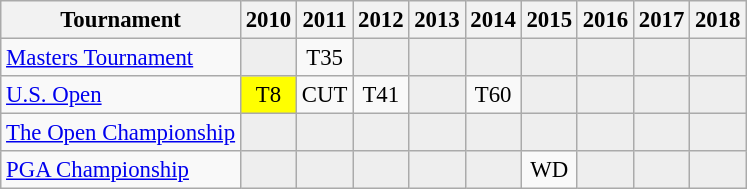<table class="wikitable" style="font-size:95%;text-align:center;">
<tr>
<th>Tournament</th>
<th>2010</th>
<th>2011</th>
<th>2012</th>
<th>2013</th>
<th>2014</th>
<th>2015</th>
<th>2016</th>
<th>2017</th>
<th>2018</th>
</tr>
<tr>
<td align=left><a href='#'>Masters Tournament</a></td>
<td style="background:#eeeeee;"></td>
<td>T35</td>
<td style="background:#eeeeee;"></td>
<td style="background:#eeeeee;"></td>
<td style="background:#eeeeee;"></td>
<td style="background:#eeeeee;"></td>
<td style="background:#eeeeee;"></td>
<td style="background:#eeeeee;"></td>
<td style="background:#eeeeee;"></td>
</tr>
<tr>
<td align=left><a href='#'>U.S. Open</a></td>
<td style="background:yellow;">T8</td>
<td>CUT</td>
<td>T41</td>
<td style="background:#eeeeee;"></td>
<td>T60</td>
<td style="background:#eeeeee;"></td>
<td style="background:#eeeeee;"></td>
<td style="background:#eeeeee;"></td>
<td style="background:#eeeeee;"></td>
</tr>
<tr>
<td align=left><a href='#'>The Open Championship</a></td>
<td style="background:#eeeeee;"></td>
<td style="background:#eeeeee;"></td>
<td style="background:#eeeeee;"></td>
<td style="background:#eeeeee;"></td>
<td style="background:#eeeeee;"></td>
<td style="background:#eeeeee;"></td>
<td style="background:#eeeeee;"></td>
<td style="background:#eeeeee;"></td>
<td style="background:#eeeeee;"></td>
</tr>
<tr>
<td align=left><a href='#'>PGA Championship</a></td>
<td style="background:#eeeeee;"></td>
<td style="background:#eeeeee;"></td>
<td style="background:#eeeeee;"></td>
<td style="background:#eeeeee;"></td>
<td style="background:#eeeeee;"></td>
<td>WD</td>
<td style="background:#eeeeee;"></td>
<td style="background:#eeeeee;"></td>
<td style="background:#eeeeee;"></td>
</tr>
</table>
